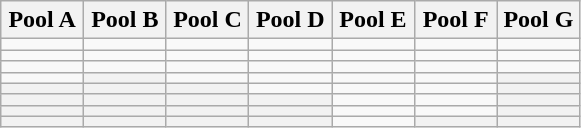<table class="wikitable">
<tr>
<th width=14%>Pool A</th>
<th width=14%>Pool B</th>
<th width=14%>Pool C</th>
<th width=14%>Pool D</th>
<th width=14%>Pool E</th>
<th width=14%>Pool F</th>
<th width=14%>Pool G</th>
</tr>
<tr>
<td></td>
<td></td>
<td></td>
<td></td>
<td></td>
<td></td>
<td></td>
</tr>
<tr>
<td></td>
<td></td>
<td></td>
<td></td>
<td></td>
<td></td>
<td></td>
</tr>
<tr>
<td></td>
<td></td>
<td></td>
<td></td>
<td></td>
<td></td>
<td></td>
</tr>
<tr>
<td></td>
<th></th>
<td></td>
<td></td>
<td></td>
<td></td>
<th></th>
</tr>
<tr>
<th></th>
<th></th>
<th></th>
<td></td>
<td></td>
<td></td>
<th></th>
</tr>
<tr>
<th></th>
<th></th>
<th></th>
<th></th>
<td></td>
<td></td>
<th></th>
</tr>
<tr>
<th></th>
<th></th>
<th></th>
<th></th>
<td></td>
<td></td>
<th></th>
</tr>
<tr>
<th></th>
<th></th>
<th></th>
<th></th>
<td></td>
<th></th>
<th></th>
</tr>
</table>
